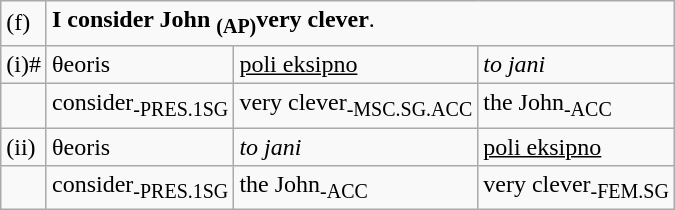<table class="wikitable">
<tr>
<td>(f)</td>
<td colspan= "3"><strong>I consider John <sub>(AP)</sub>very clever</strong>.</td>
</tr>
<tr>
<td>(i)#</td>
<td>θeoris</td>
<td><u>poli eksipno</u></td>
<td><em>to jani</em></td>
</tr>
<tr>
<td></td>
<td>consider<sub>-PRES.1SG</sub></td>
<td>very clever<sub>-MSC.SG.ACC</sub></td>
<td>the John<sub>-ACC</sub></td>
</tr>
<tr>
<td>(ii)</td>
<td>θeoris</td>
<td><em>to jani</em></td>
<td><u>poli eksipno</u></td>
</tr>
<tr>
<td></td>
<td>consider<sub>-PRES.1SG</sub></td>
<td>the John<sub>-ACC</sub></td>
<td>very clever<sub>-FEM.SG</sub></td>
</tr>
</table>
